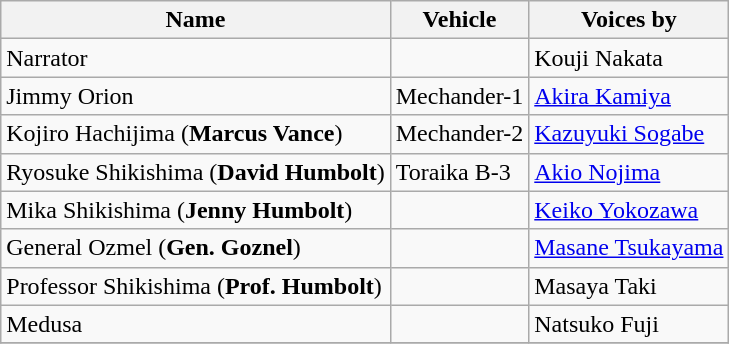<table class="wikitable">
<tr>
<th>Name</th>
<th>Vehicle</th>
<th>Voices by</th>
</tr>
<tr>
<td>Narrator</td>
<td></td>
<td>Kouji Nakata</td>
</tr>
<tr>
<td>Jimmy Orion</td>
<td>Mechander-1</td>
<td><a href='#'>Akira Kamiya</a></td>
</tr>
<tr>
<td>Kojiro Hachijima (<strong>Marcus Vance</strong>)</td>
<td>Mechander-2</td>
<td><a href='#'>Kazuyuki Sogabe</a></td>
</tr>
<tr>
<td>Ryosuke Shikishima (<strong>David Humbolt</strong>)</td>
<td>Toraika B-3</td>
<td><a href='#'>Akio Nojima</a></td>
</tr>
<tr>
<td>Mika Shikishima (<strong>Jenny Humbolt</strong>)</td>
<td></td>
<td><a href='#'>Keiko Yokozawa</a></td>
</tr>
<tr>
<td>General Ozmel (<strong>Gen. Goznel</strong>)</td>
<td></td>
<td><a href='#'>Masane Tsukayama</a></td>
</tr>
<tr>
<td>Professor Shikishima (<strong>Prof. Humbolt</strong>)</td>
<td></td>
<td>Masaya Taki</td>
</tr>
<tr>
<td>Medusa</td>
<td></td>
<td>Natsuko Fuji</td>
</tr>
<tr>
</tr>
</table>
